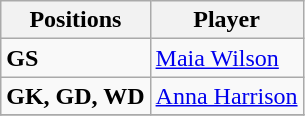<table class="wikitable collapsible">
<tr>
<th>Positions</th>
<th>Player</th>
</tr>
<tr>
<td><strong>GS</strong></td>
<td><a href='#'>Maia Wilson</a></td>
</tr>
<tr>
<td><strong>GK, GD, WD</strong></td>
<td><a href='#'>Anna Harrison</a></td>
</tr>
<tr>
</tr>
</table>
